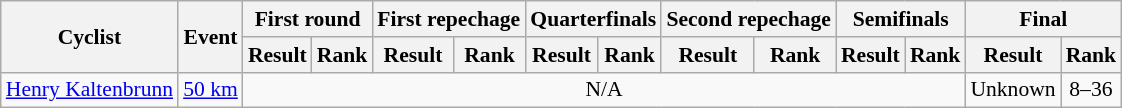<table class=wikitable style="font-size:90%">
<tr>
<th rowspan=2>Cyclist</th>
<th rowspan=2>Event</th>
<th colspan=2>First round</th>
<th colspan=2>First repechage</th>
<th colspan=2>Quarterfinals</th>
<th colspan=2>Second repechage</th>
<th colspan=2>Semifinals</th>
<th colspan=2>Final</th>
</tr>
<tr>
<th>Result</th>
<th>Rank</th>
<th>Result</th>
<th>Rank</th>
<th>Result</th>
<th>Rank</th>
<th>Result</th>
<th>Rank</th>
<th>Result</th>
<th>Rank</th>
<th>Result</th>
<th>Rank</th>
</tr>
<tr>
<td><a href='#'>Henry Kaltenbrunn</a></td>
<td><a href='#'>50 km</a></td>
<td align=center colspan=10>N/A</td>
<td align=center>Unknown</td>
<td align=center>8–36</td>
</tr>
</table>
